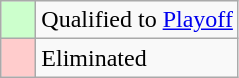<table class="wikitable">
<tr>
<td style="background: #ccffcc;">    </td>
<td>Qualified to <a href='#'>Playoff</a></td>
</tr>
<tr>
<td style="background: #ffcccc;">    </td>
<td>Eliminated</td>
</tr>
</table>
